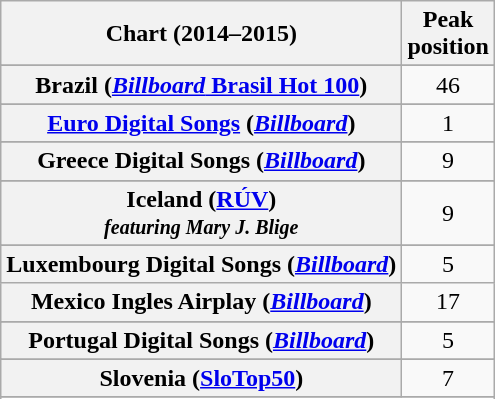<table class="wikitable sortable plainrowheaders" style="text-align:center">
<tr>
<th scope="col">Chart (2014–2015)</th>
<th scope="col">Peak<br>position</th>
</tr>
<tr>
</tr>
<tr>
</tr>
<tr>
</tr>
<tr>
</tr>
<tr>
</tr>
<tr>
</tr>
<tr>
<th scope="row">Brazil (<a href='#'><em>Billboard</em> Brasil Hot 100</a>)</th>
<td>46</td>
</tr>
<tr>
</tr>
<tr>
</tr>
<tr>
</tr>
<tr>
</tr>
<tr>
</tr>
<tr>
</tr>
<tr>
</tr>
<tr>
<th scope="row"><a href='#'>Euro Digital Songs</a> (<em><a href='#'>Billboard</a></em>)</th>
<td>1</td>
</tr>
<tr>
</tr>
<tr>
</tr>
<tr>
</tr>
<tr>
<th scope="row">Greece Digital Songs (<em><a href='#'>Billboard</a></em>)</th>
<td>9</td>
</tr>
<tr>
</tr>
<tr>
</tr>
<tr>
<th scope="row">Iceland (<a href='#'>RÚV</a>)<br><small><em>featuring Mary J. Blige</em></small></th>
<td>9</td>
</tr>
<tr>
</tr>
<tr>
</tr>
<tr>
</tr>
<tr>
</tr>
<tr>
<th scope="row">Luxembourg Digital Songs (<em><a href='#'>Billboard</a></em>)</th>
<td>5</td>
</tr>
<tr>
<th scope="row">Mexico Ingles Airplay (<em><a href='#'>Billboard</a></em>)</th>
<td>17</td>
</tr>
<tr>
</tr>
<tr>
</tr>
<tr>
</tr>
<tr>
</tr>
<tr>
</tr>
<tr>
<th scope="row">Portugal Digital Songs (<em><a href='#'>Billboard</a></em>)</th>
<td>5</td>
</tr>
<tr>
</tr>
<tr>
</tr>
<tr>
</tr>
<tr>
<th scope="row">Slovenia (<a href='#'>SloTop50</a>)</th>
<td align=center>7</td>
</tr>
<tr>
</tr>
<tr>
</tr>
<tr>
</tr>
<tr>
</tr>
<tr>
</tr>
<tr>
</tr>
<tr>
</tr>
<tr>
</tr>
<tr>
</tr>
<tr>
</tr>
<tr>
</tr>
<tr>
</tr>
<tr>
</tr>
<tr>
</tr>
<tr>
</tr>
<tr>
</tr>
</table>
